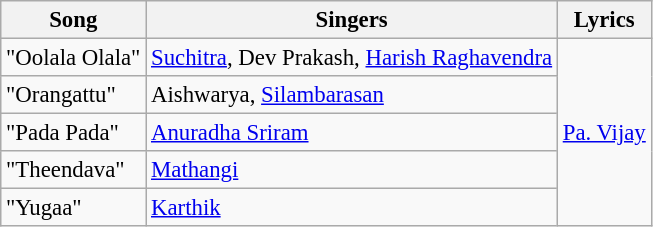<table class="wikitable" style="font-size:95%;">
<tr>
<th>Song</th>
<th>Singers</th>
<th>Lyrics</th>
</tr>
<tr>
<td>"Oolala Olala"</td>
<td><a href='#'>Suchitra</a>, Dev Prakash, <a href='#'>Harish Raghavendra</a></td>
<td rowspan=5><a href='#'>Pa. Vijay</a></td>
</tr>
<tr>
<td>"Orangattu"</td>
<td>Aishwarya, <a href='#'>Silambarasan</a></td>
</tr>
<tr>
<td>"Pada Pada"</td>
<td><a href='#'>Anuradha Sriram</a></td>
</tr>
<tr>
<td>"Theendava"</td>
<td><a href='#'>Mathangi</a></td>
</tr>
<tr>
<td>"Yugaa"</td>
<td><a href='#'>Karthik</a></td>
</tr>
</table>
